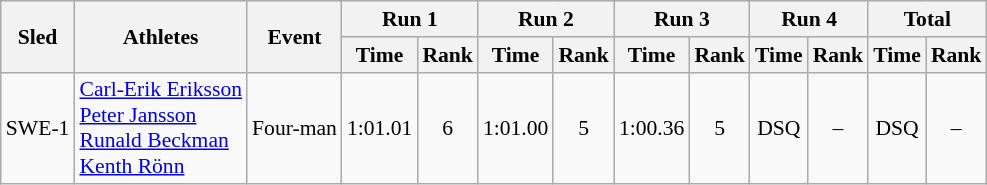<table class="wikitable"  border="1" style="font-size:90%">
<tr>
<th rowspan="2">Sled</th>
<th rowspan="2">Athletes</th>
<th rowspan="2">Event</th>
<th colspan="2">Run 1</th>
<th colspan="2">Run 2</th>
<th colspan="2">Run 3</th>
<th colspan="2">Run 4</th>
<th colspan="2">Total</th>
</tr>
<tr>
<th>Time</th>
<th>Rank</th>
<th>Time</th>
<th>Rank</th>
<th>Time</th>
<th>Rank</th>
<th>Time</th>
<th>Rank</th>
<th>Time</th>
<th>Rank</th>
</tr>
<tr>
<td align="center">SWE-1</td>
<td><a href='#'>Carl-Erik Eriksson</a><br><a href='#'>Peter Jansson</a><br><a href='#'>Runald Beckman</a><br><a href='#'>Kenth Rönn</a></td>
<td>Four-man</td>
<td align="center">1:01.01</td>
<td align="center">6</td>
<td align="center">1:01.00</td>
<td align="center">5</td>
<td align="center">1:00.36</td>
<td align="center">5</td>
<td align="center">DSQ</td>
<td align="center">–</td>
<td align="center">DSQ</td>
<td align="center">–</td>
</tr>
</table>
